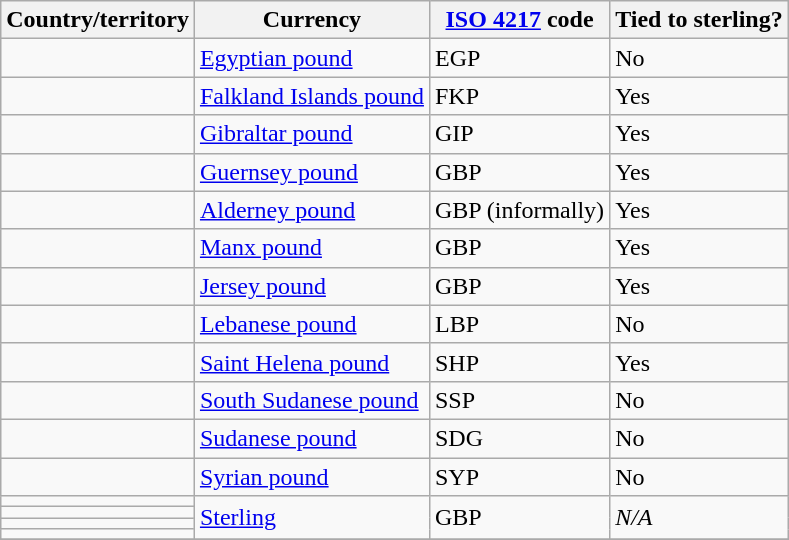<table class="wikitable sortable">
<tr>
<th>Country/territory</th>
<th>Currency</th>
<th><a href='#'>ISO 4217</a> code</th>
<th>Tied to sterling?</th>
</tr>
<tr>
<td></td>
<td><a href='#'>Egyptian pound</a></td>
<td>EGP</td>
<td>No</td>
</tr>
<tr>
<td></td>
<td><a href='#'>Falkland Islands pound</a></td>
<td>FKP</td>
<td>Yes</td>
</tr>
<tr>
<td></td>
<td><a href='#'>Gibraltar pound</a></td>
<td>GIP</td>
<td>Yes</td>
</tr>
<tr>
<td></td>
<td><a href='#'>Guernsey pound</a></td>
<td>GBP</td>
<td>Yes</td>
</tr>
<tr>
<td></td>
<td><a href='#'>Alderney pound</a></td>
<td>GBP (informally)</td>
<td>Yes</td>
</tr>
<tr>
<td></td>
<td><a href='#'>Manx pound</a></td>
<td>GBP</td>
<td>Yes</td>
</tr>
<tr>
<td></td>
<td><a href='#'>Jersey pound</a></td>
<td>GBP</td>
<td>Yes</td>
</tr>
<tr>
<td></td>
<td><a href='#'>Lebanese pound</a></td>
<td>LBP</td>
<td>No</td>
</tr>
<tr>
<td></td>
<td><a href='#'>Saint Helena pound</a></td>
<td>SHP</td>
<td>Yes</td>
</tr>
<tr>
<td></td>
<td><a href='#'>South Sudanese pound</a></td>
<td>SSP</td>
<td>No</td>
</tr>
<tr>
<td></td>
<td><a href='#'>Sudanese pound</a></td>
<td>SDG</td>
<td>No</td>
</tr>
<tr>
<td></td>
<td><a href='#'>Syrian pound</a></td>
<td>SYP</td>
<td>No</td>
</tr>
<tr>
<td></td>
<td rowspan=4><a href='#'>Sterling</a></td>
<td rowspan=4>GBP</td>
<td rowspan=4><em>N/A</em></td>
</tr>
<tr>
<td></td>
</tr>
<tr>
<td></td>
</tr>
<tr>
<td></td>
</tr>
<tr>
</tr>
</table>
